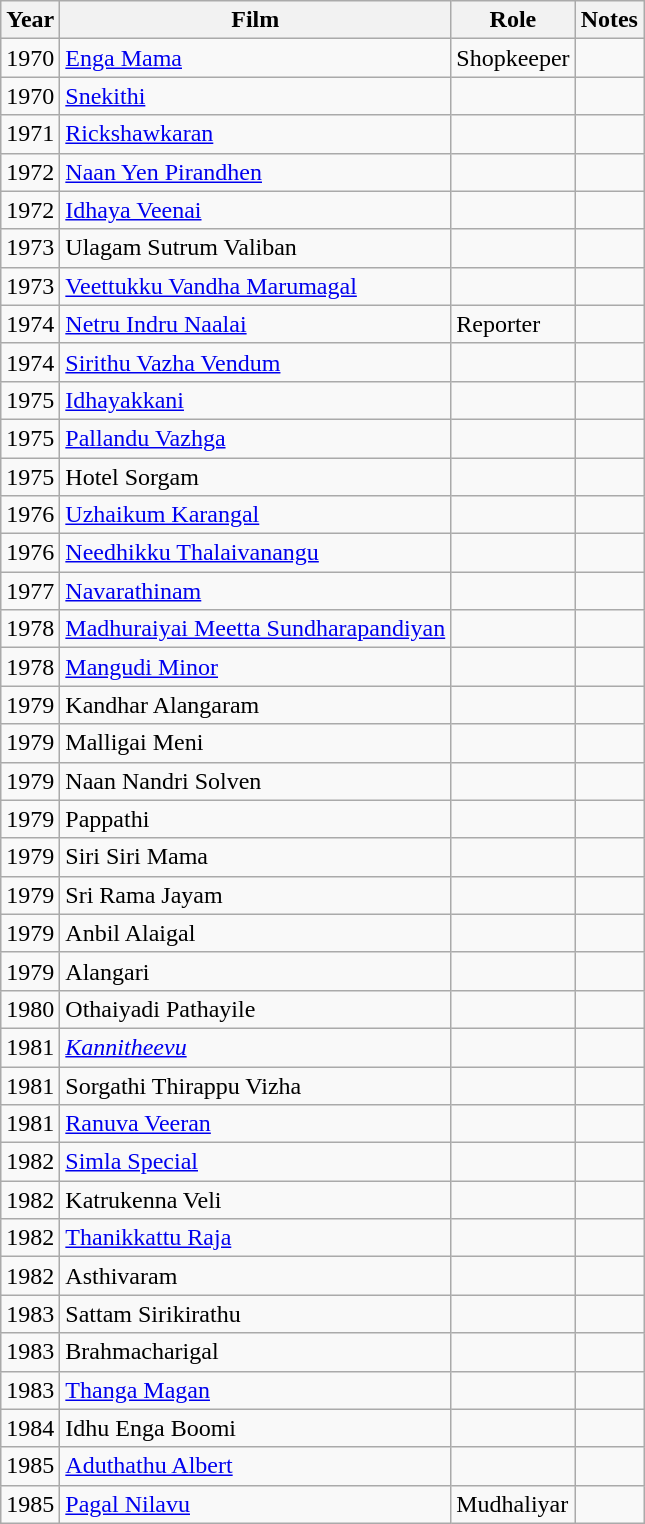<table class="wikitable">
<tr>
<th>Year</th>
<th>Film</th>
<th>Role</th>
<th>Notes</th>
</tr>
<tr>
<td>1970</td>
<td><a href='#'>Enga Mama</a></td>
<td>Shopkeeper</td>
<td></td>
</tr>
<tr>
<td>1970</td>
<td><a href='#'>Snekithi</a></td>
<td></td>
<td></td>
</tr>
<tr>
<td>1971</td>
<td><a href='#'>Rickshawkaran</a></td>
<td></td>
<td></td>
</tr>
<tr>
<td>1972</td>
<td><a href='#'>Naan Yen Pirandhen</a></td>
<td></td>
<td></td>
</tr>
<tr>
<td>1972</td>
<td><a href='#'>Idhaya Veenai</a></td>
<td></td>
<td></td>
</tr>
<tr>
<td>1973</td>
<td>Ulagam Sutrum Valiban</td>
<td></td>
<td></td>
</tr>
<tr>
<td>1973</td>
<td><a href='#'>Veettukku Vandha Marumagal</a></td>
<td></td>
<td></td>
</tr>
<tr>
<td>1974</td>
<td><a href='#'>Netru Indru Naalai</a></td>
<td>Reporter</td>
<td></td>
</tr>
<tr>
<td>1974</td>
<td><a href='#'>Sirithu Vazha Vendum</a></td>
<td></td>
<td></td>
</tr>
<tr>
<td>1975</td>
<td><a href='#'>Idhayakkani</a></td>
<td></td>
<td></td>
</tr>
<tr>
<td>1975</td>
<td><a href='#'>Pallandu Vazhga</a></td>
<td></td>
<td></td>
</tr>
<tr>
<td>1975</td>
<td>Hotel Sorgam</td>
<td></td>
<td></td>
</tr>
<tr>
<td>1976</td>
<td><a href='#'>Uzhaikum Karangal</a></td>
<td></td>
<td></td>
</tr>
<tr>
<td>1976</td>
<td><a href='#'>Needhikku Thalaivanangu</a></td>
<td></td>
<td></td>
</tr>
<tr>
<td>1977</td>
<td><a href='#'>Navarathinam</a></td>
<td></td>
<td></td>
</tr>
<tr>
<td>1978</td>
<td><a href='#'>Madhuraiyai Meetta Sundharapandiyan</a></td>
<td></td>
<td></td>
</tr>
<tr>
<td>1978</td>
<td><a href='#'>Mangudi Minor</a></td>
<td></td>
<td></td>
</tr>
<tr>
<td>1979</td>
<td>Kandhar Alangaram</td>
<td></td>
<td></td>
</tr>
<tr>
<td>1979</td>
<td>Malligai Meni</td>
<td></td>
<td></td>
</tr>
<tr>
<td>1979</td>
<td>Naan Nandri Solven</td>
<td></td>
<td></td>
</tr>
<tr>
<td>1979</td>
<td>Pappathi</td>
<td></td>
<td></td>
</tr>
<tr>
<td>1979</td>
<td>Siri Siri Mama</td>
<td></td>
<td></td>
</tr>
<tr>
<td>1979</td>
<td>Sri Rama Jayam</td>
<td></td>
<td></td>
</tr>
<tr>
<td>1979</td>
<td>Anbil Alaigal</td>
<td></td>
<td></td>
</tr>
<tr>
<td>1979</td>
<td>Alangari</td>
<td></td>
<td></td>
</tr>
<tr>
<td>1980</td>
<td>Othaiyadi Pathayile</td>
<td></td>
<td></td>
</tr>
<tr>
<td>1981</td>
<td><em><a href='#'>Kannitheevu</a></em></td>
<td></td>
<td></td>
</tr>
<tr>
<td>1981</td>
<td>Sorgathi Thirappu Vizha</td>
<td></td>
<td></td>
</tr>
<tr>
<td>1981</td>
<td><a href='#'>Ranuva Veeran</a></td>
<td></td>
<td></td>
</tr>
<tr>
<td>1982</td>
<td><a href='#'>Simla Special</a></td>
<td></td>
<td></td>
</tr>
<tr>
<td>1982</td>
<td>Katrukenna Veli</td>
<td></td>
<td></td>
</tr>
<tr>
<td>1982</td>
<td><a href='#'>Thanikkattu Raja</a></td>
<td></td>
<td></td>
</tr>
<tr>
<td>1982</td>
<td>Asthivaram</td>
<td></td>
<td></td>
</tr>
<tr>
<td>1983</td>
<td>Sattam Sirikirathu</td>
<td></td>
<td></td>
</tr>
<tr>
<td>1983</td>
<td>Brahmacharigal</td>
<td></td>
<td></td>
</tr>
<tr>
<td>1983</td>
<td><a href='#'>Thanga Magan</a></td>
<td></td>
<td></td>
</tr>
<tr>
<td>1984</td>
<td>Idhu Enga Boomi</td>
<td></td>
<td></td>
</tr>
<tr>
<td>1985</td>
<td><a href='#'>Aduthathu Albert</a></td>
<td></td>
<td></td>
</tr>
<tr>
<td>1985</td>
<td><a href='#'>Pagal Nilavu</a></td>
<td>Mudhaliyar</td>
<td></td>
</tr>
</table>
